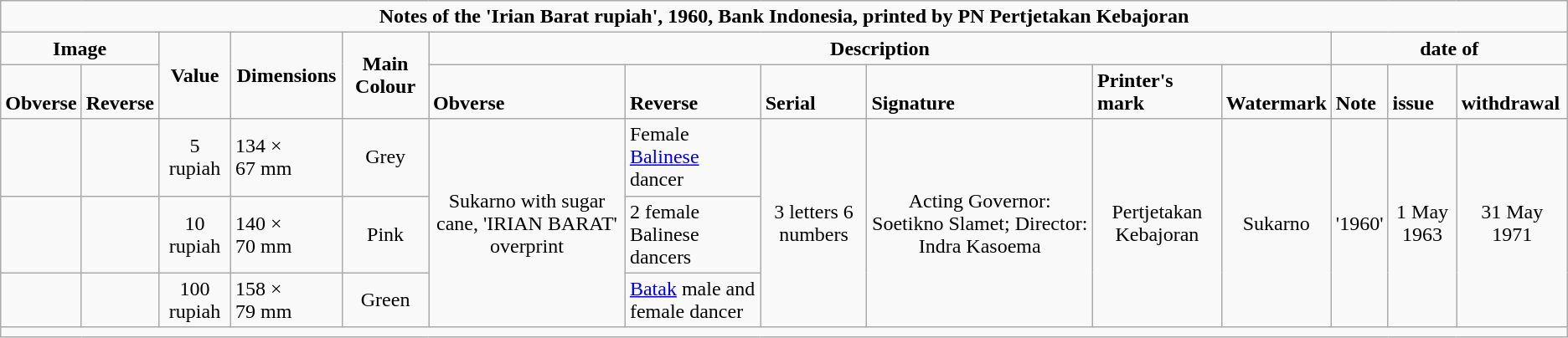<table class="wikitable" >
<tr style="text-align:center; font-weight:bold; vertical-align:bottom;">
<td colspan="14">Notes of the 'Irian Barat rupiah', 1960, Bank Indonesia, printed by PN Pertjetakan Kebajoran</td>
</tr>
<tr style="text-align:center; font-weight:bold;">
<td colspan="2"  style="vertical-align:bottom;">Image</td>
<td rowspan="2">Value</td>
<td rowspan="2">Dimensions</td>
<td rowspan="2">Main Colour</td>
<td colspan="6"  style="vertical-align:bottom;">Description</td>
<td colspan="4"  style="vertical-align:bottom;">date of</td>
</tr>
<tr style="vertical-align:bottom; font-weight:bold;">
<td>Obverse</td>
<td>Reverse</td>
<td>Obverse</td>
<td>Reverse</td>
<td>Serial</td>
<td>Signature</td>
<td>Printer's mark</td>
<td>Watermark</td>
<td>Note</td>
<td>issue</td>
<td>withdrawal</td>
</tr>
<tr>
<td style="font-weight:bold; vertical-align:bottom;"></td>
<td style="font-weight:bold; vertical-align:bottom;"></td>
<td style="text-align:center;">5 rupiah</td>
<td>134  × 67 mm</td>
<td style="text-align:center;">Grey</td>
<td rowspan="3" style="text-align:center;">Sukarno with sugar cane, 'IRIAN BARAT' overprint</td>
<td>Female <a href='#'>Balinese</a> dancer</td>
<td rowspan="3" style="text-align:center;">3 letters 6 numbers</td>
<td rowspan="3" style="text-align:center;">Acting Governor: Soetikno Slamet; Director: Indra Kasoema</td>
<td rowspan="3" style="text-align:center;">Pertjetakan Kebajoran</td>
<td rowspan="3" style="text-align:center;">Sukarno</td>
<td rowspan="3" style="text-align:center;">'1960'</td>
<td rowspan="3" style="text-align:center;">1 May 1963</td>
<td rowspan="3" style="text-align:center;">31 May 1971</td>
</tr>
<tr>
<td style="font-weight:bold; vertical-align:bottom;"></td>
<td style="font-weight:bold; vertical-align:bottom;"></td>
<td style="text-align:center;">10 rupiah</td>
<td>140 × 70 mm</td>
<td style="text-align:center;">Pink</td>
<td>2 female Balinese dancers</td>
</tr>
<tr>
<td style="font-weight:bold; vertical-align:bottom;"></td>
<td style="font-weight:bold; vertical-align:bottom;"></td>
<td style="text-align:center;">100 rupiah</td>
<td>158 × 79 mm</td>
<td style="text-align:center;">Green</td>
<td><a href='#'>Batak</a> male and female dancer</td>
</tr>
<tr>
<td colspan="14"  style="text-align:center; vertical-align:bottom;"></td>
</tr>
</table>
